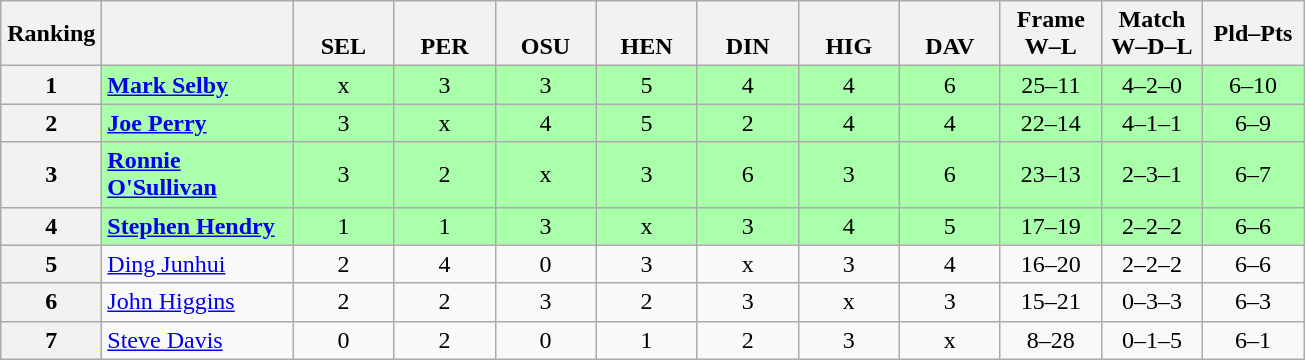<table class="wikitable" style="text-align:center">
<tr>
<th width=60>Ranking</th>
<th class="unsortable" width=120></th>
<th width=60><br> SEL</th>
<th width=60><br> PER</th>
<th width=60><br> OSU</th>
<th width=60><br> HEN</th>
<th width=60><br> DIN</th>
<th width=60><br> HIG</th>
<th width=60><br> DAV</th>
<th width=60>Frame<br>W–L</th>
<th width=60>Match<br>W–D–L</th>
<th width=60>Pld–Pts</th>
</tr>
<tr style="background:#aaffaa;">
<th>1</th>
<td align="left"><strong><a href='#'>Mark Selby</a></strong></td>
<td>x</td>
<td>3</td>
<td>3</td>
<td>5</td>
<td>4</td>
<td>4</td>
<td>6</td>
<td>25–11</td>
<td>4–2–0</td>
<td>6–10</td>
</tr>
<tr style="background:#aaffaa;">
<th>2</th>
<td align="left"><strong><a href='#'>Joe Perry</a></strong></td>
<td>3</td>
<td>x</td>
<td>4</td>
<td>5</td>
<td>2</td>
<td>4</td>
<td>4</td>
<td>22–14</td>
<td>4–1–1</td>
<td>6–9</td>
</tr>
<tr style="background:#aaffaa;">
<th>3</th>
<td align="left"><strong><a href='#'>Ronnie O'Sullivan</a></strong></td>
<td>3</td>
<td>2</td>
<td>x</td>
<td>3</td>
<td>6</td>
<td>3</td>
<td>6</td>
<td>23–13</td>
<td>2–3–1</td>
<td>6–7</td>
</tr>
<tr style="background:#aaffaa;">
<th>4</th>
<td align="left"><strong><a href='#'>Stephen Hendry</a></strong></td>
<td>1</td>
<td>1</td>
<td>3</td>
<td>x</td>
<td>3</td>
<td>4</td>
<td>5</td>
<td>17–19</td>
<td>2–2–2</td>
<td>6–6</td>
</tr>
<tr>
<th>5</th>
<td align="left"><a href='#'>Ding Junhui</a></td>
<td>2</td>
<td>4</td>
<td>0</td>
<td>3</td>
<td>x</td>
<td>3</td>
<td>4</td>
<td>16–20</td>
<td>2–2–2</td>
<td>6–6</td>
</tr>
<tr>
<th>6</th>
<td align="left"><a href='#'>John Higgins</a></td>
<td>2</td>
<td>2</td>
<td>3</td>
<td>2</td>
<td>3</td>
<td>x</td>
<td>3</td>
<td>15–21</td>
<td>0–3–3</td>
<td>6–3</td>
</tr>
<tr>
<th>7</th>
<td align="left"><a href='#'>Steve Davis</a></td>
<td>0</td>
<td>2</td>
<td>0</td>
<td>1</td>
<td>2</td>
<td>3</td>
<td>x</td>
<td>8–28</td>
<td>0–1–5</td>
<td>6–1</td>
</tr>
</table>
